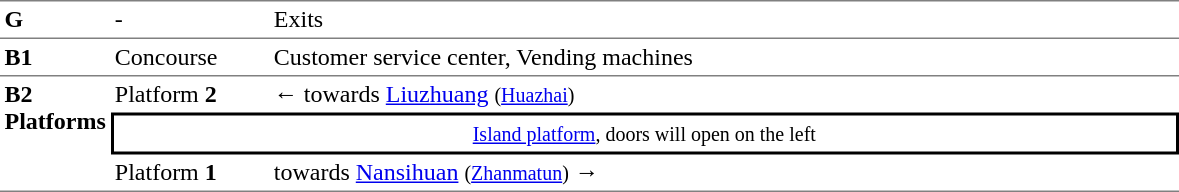<table table border=0 cellspacing=0 cellpadding=3>
<tr>
<td style="border-top:solid 1px gray;" width=50 valign=top><strong>G</strong></td>
<td style="border-top:solid 1px gray;" width=100 valign=top>-</td>
<td style="border-top:solid 1px gray;" width=600 valign=top>Exits</td>
</tr>
<tr>
<td style="border-bottom:solid 1px gray; border-top:solid 1px gray;" valign=top width=50><strong>B1</strong></td>
<td style="border-bottom:solid 1px gray; border-top:solid 1px gray;" valign=top width=100>Concourse<br></td>
<td style="border-bottom:solid 1px gray; border-top:solid 1px gray;" valign=top width=390>Customer service center, Vending machines</td>
</tr>
<tr>
<td style="border-bottom:solid 1px gray;" rowspan="3" valign=top><strong>B2<br>Platforms</strong></td>
<td>Platform <span> <strong>2</strong></span></td>
<td>←  towards <a href='#'>Liuzhuang</a> <small>(<a href='#'>Huazhai</a>)</small></td>
</tr>
<tr>
<td style="border-right:solid 2px black;border-left:solid 2px black;border-top:solid 2px black;border-bottom:solid 2px black;text-align:center;" colspan=2><small><a href='#'>Island platform</a>, doors will open on the left</small></td>
</tr>
<tr>
<td style="border-bottom:solid 1px gray;">Platform <span> <strong>1</strong></span></td>
<td style="border-bottom:solid 1px gray;"> towards <a href='#'>Nansihuan</a> <small>(<a href='#'>Zhanmatun</a>)</small> →</td>
</tr>
</table>
